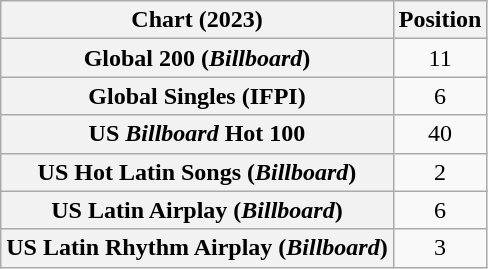<table class="wikitable sortable plainrowheaders" style="text-align:center">
<tr>
<th scope="col">Chart (2023)</th>
<th scope="col">Position</th>
</tr>
<tr>
<th scope="row">Global 200 (<em>Billboard</em>)</th>
<td>11</td>
</tr>
<tr>
<th scope="row">Global Singles (IFPI)</th>
<td>6</td>
</tr>
<tr>
<th scope="row">US <em>Billboard</em> Hot 100</th>
<td>40</td>
</tr>
<tr>
<th scope="row">US Hot Latin Songs (<em>Billboard</em>)</th>
<td>2</td>
</tr>
<tr>
<th scope="row">US Latin Airplay (<em>Billboard</em>)</th>
<td>6</td>
</tr>
<tr>
<th scope="row">US Latin Rhythm Airplay (<em>Billboard</em>)</th>
<td>3</td>
</tr>
</table>
